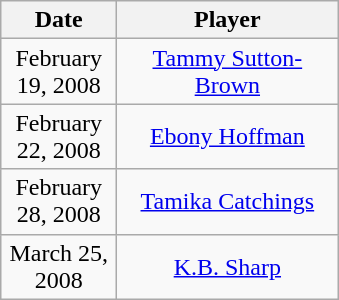<table class="wikitable" style="text-align: center">
<tr>
<th style="width:70px">Date</th>
<th style="width:140px">Player</th>
</tr>
<tr style="height:40px">
<td>February 19, 2008</td>
<td><a href='#'>Tammy Sutton-Brown</a></td>
</tr>
<tr style="height:40px">
<td>February 22, 2008</td>
<td><a href='#'>Ebony Hoffman</a></td>
</tr>
<tr style="height:40px">
<td>February 28, 2008</td>
<td><a href='#'>Tamika Catchings</a></td>
</tr>
<tr style="height:40px">
<td>March 25, 2008</td>
<td><a href='#'>K.B. Sharp</a></td>
</tr>
</table>
